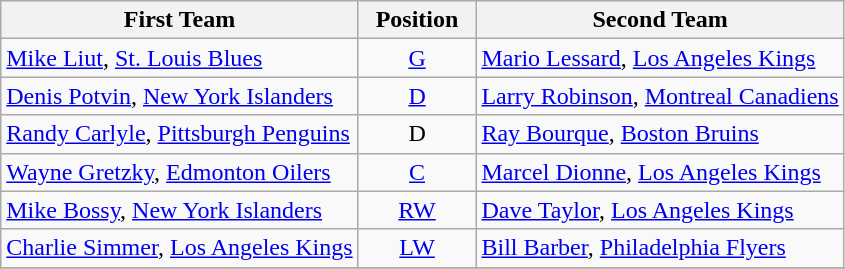<table class="wikitable">
<tr>
<th>First Team</th>
<th>  Position  </th>
<th>Second Team</th>
</tr>
<tr>
<td><a href='#'>Mike Liut</a>, <a href='#'>St. Louis Blues</a></td>
<td align=center><a href='#'>G</a></td>
<td><a href='#'>Mario Lessard</a>, <a href='#'>Los Angeles Kings</a></td>
</tr>
<tr>
<td><a href='#'>Denis Potvin</a>, <a href='#'>New York Islanders</a></td>
<td align=center><a href='#'>D</a></td>
<td><a href='#'>Larry Robinson</a>, <a href='#'>Montreal Canadiens</a></td>
</tr>
<tr>
<td><a href='#'>Randy Carlyle</a>, <a href='#'>Pittsburgh Penguins</a></td>
<td align=center>D</td>
<td><a href='#'>Ray Bourque</a>, <a href='#'>Boston Bruins</a></td>
</tr>
<tr>
<td><a href='#'>Wayne Gretzky</a>, <a href='#'>Edmonton Oilers</a></td>
<td align=center><a href='#'>C</a></td>
<td><a href='#'>Marcel Dionne</a>, <a href='#'>Los Angeles Kings</a></td>
</tr>
<tr>
<td><a href='#'>Mike Bossy</a>, <a href='#'>New York Islanders</a></td>
<td align=center><a href='#'>RW</a></td>
<td><a href='#'>Dave Taylor</a>, <a href='#'>Los Angeles Kings</a></td>
</tr>
<tr>
<td><a href='#'>Charlie Simmer</a>, <a href='#'>Los Angeles Kings</a></td>
<td align=center><a href='#'>LW</a></td>
<td><a href='#'>Bill Barber</a>, <a href='#'>Philadelphia Flyers</a></td>
</tr>
<tr>
</tr>
</table>
